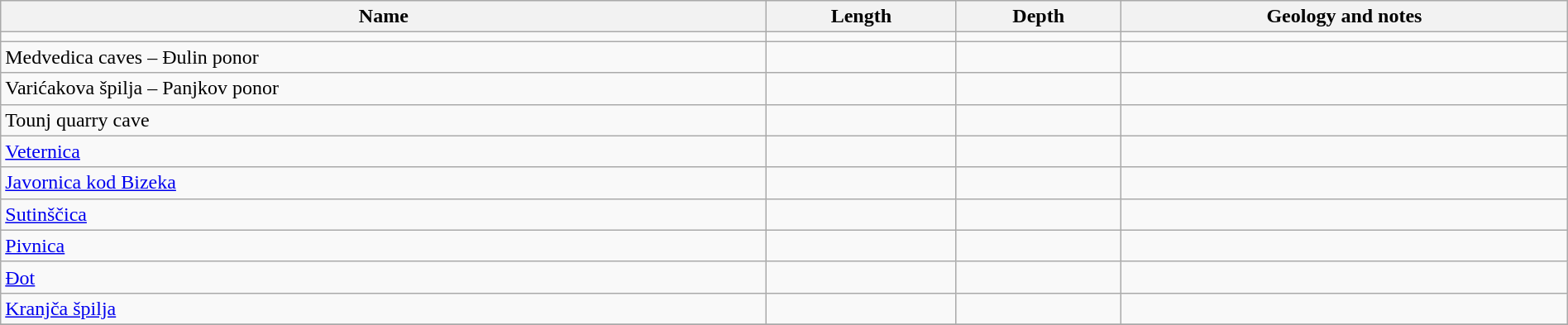<table class="wikitable sortable" style="width:100%; height:100px;" cellpadding="5">
<tr>
<th>Name</th>
<th>Length</th>
<th>Depth</th>
<th class="unsortable">Geology and notes</th>
</tr>
<tr>
<td></td>
<td></td>
<td></td>
<td></td>
</tr>
<tr>
<td>Medvedica caves – Đulin ponor</td>
<td></td>
<td></td>
<td></td>
</tr>
<tr>
<td>Varićakova špilja – Panjkov ponor</td>
<td></td>
<td></td>
<td></td>
</tr>
<tr>
<td>Tounj quarry cave</td>
<td></td>
<td></td>
<td></td>
</tr>
<tr>
<td><a href='#'>Veternica</a></td>
<td></td>
<td></td>
<td></td>
</tr>
<tr>
<td><a href='#'>Javornica kod Bizeka</a></td>
<td></td>
<td></td>
<td></td>
</tr>
<tr>
<td><a href='#'>Sutinščica</a></td>
<td></td>
<td></td>
<td></td>
</tr>
<tr>
<td><a href='#'>Pivnica</a></td>
<td></td>
<td></td>
<td></td>
</tr>
<tr>
<td><a href='#'>Đot</a></td>
<td></td>
<td></td>
<td></td>
</tr>
<tr>
<td><a href='#'>Kranjča špilja</a></td>
<td></td>
<td></td>
<td></td>
</tr>
<tr>
</tr>
</table>
